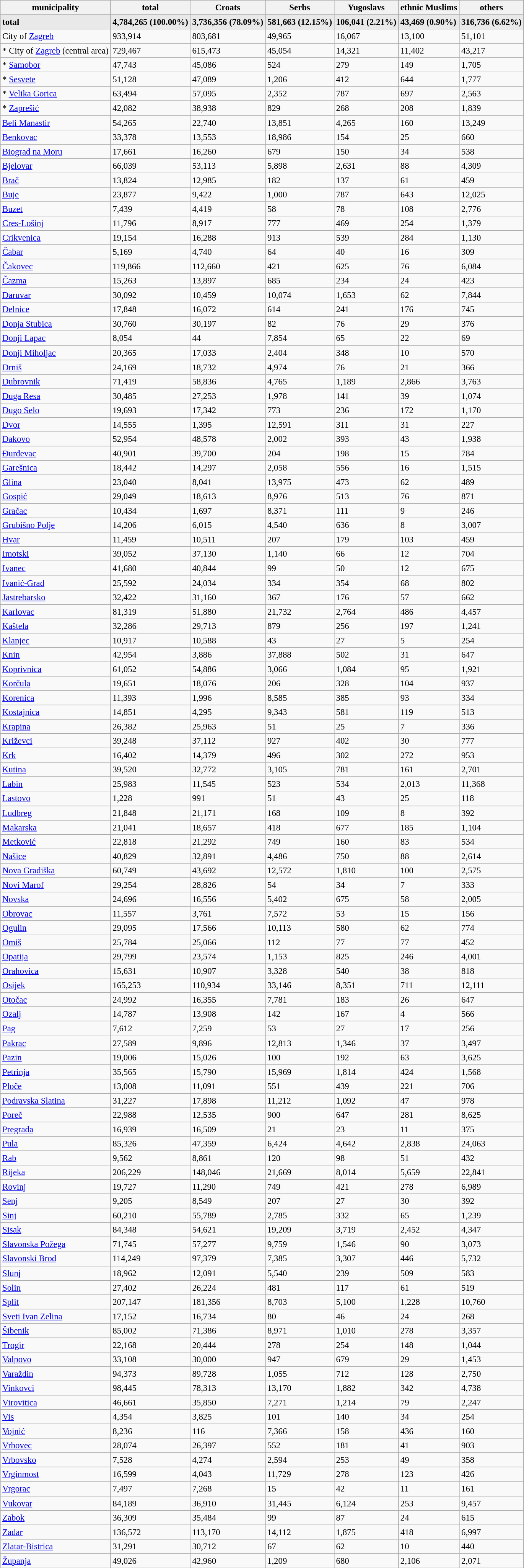<table class="wikitable" style="font-size:95%;">
<tr>
<th>municipality</th>
<th>total</th>
<th>Croats</th>
<th>Serbs</th>
<th>Yugoslavs</th>
<th>ethnic Muslims</th>
<th>others</th>
</tr>
<tr>
<td style="background: #E9E9E9;"><strong>total</strong></td>
<td style="background: #E9E9E9;"><strong>4,784,265 (100.00%)</strong></td>
<td style="background: #E9E9E9;"><strong>3,736,356 (78.09%)</strong></td>
<td style="background: #E9E9E9;"><strong>581,663 (12.15%)</strong></td>
<td style="background: #E9E9E9;"><strong>106,041 (2.21%)</strong></td>
<td style="background: #E9E9E9;"><strong>43,469 (0.90%)</strong></td>
<td style="background: #E9E9E9;"><strong>316,736 (6.62%)</strong></td>
</tr>
<tr>
<td>City of <a href='#'>Zagreb</a></td>
<td>933,914</td>
<td>803,681</td>
<td>49,965</td>
<td>16,067</td>
<td>13,100</td>
<td>51,101</td>
</tr>
<tr>
<td>* City of <a href='#'>Zagreb</a> (central area)</td>
<td>729,467</td>
<td>615,473</td>
<td>45,054</td>
<td>14,321</td>
<td>11,402</td>
<td>43,217</td>
</tr>
<tr>
<td>* <a href='#'>Samobor</a></td>
<td>47,743</td>
<td>45,086</td>
<td>524</td>
<td>279</td>
<td>149</td>
<td>1,705</td>
</tr>
<tr>
<td>* <a href='#'>Sesvete</a></td>
<td>51,128</td>
<td>47,089</td>
<td>1,206</td>
<td>412</td>
<td>644</td>
<td>1,777</td>
</tr>
<tr>
<td>* <a href='#'>Velika Gorica</a></td>
<td>63,494</td>
<td>57,095</td>
<td>2,352</td>
<td>787</td>
<td>697</td>
<td>2,563</td>
</tr>
<tr>
<td>* <a href='#'>Zaprešić</a></td>
<td>42,082</td>
<td>38,938</td>
<td>829</td>
<td>268</td>
<td>208</td>
<td>1,839</td>
</tr>
<tr>
<td><a href='#'>Beli Manastir</a></td>
<td>54,265</td>
<td>22,740</td>
<td>13,851</td>
<td>4,265</td>
<td>160</td>
<td>13,249</td>
</tr>
<tr>
<td><a href='#'>Benkovac</a></td>
<td>33,378</td>
<td>13,553</td>
<td>18,986</td>
<td>154</td>
<td>25</td>
<td>660</td>
</tr>
<tr>
<td><a href='#'>Biograd na Moru</a></td>
<td>17,661</td>
<td>16,260</td>
<td>679</td>
<td>150</td>
<td>34</td>
<td>538</td>
</tr>
<tr>
<td><a href='#'>Bjelovar</a></td>
<td>66,039</td>
<td>53,113</td>
<td>5,898</td>
<td>2,631</td>
<td>88</td>
<td>4,309</td>
</tr>
<tr>
<td><a href='#'>Brač</a></td>
<td>13,824</td>
<td>12,985</td>
<td>182</td>
<td>137</td>
<td>61</td>
<td>459</td>
</tr>
<tr>
<td><a href='#'>Buje</a></td>
<td>23,877</td>
<td>9,422</td>
<td>1,000</td>
<td>787</td>
<td>643</td>
<td>12,025</td>
</tr>
<tr>
<td><a href='#'>Buzet</a></td>
<td>7,439</td>
<td>4,419</td>
<td>58</td>
<td>78</td>
<td>108</td>
<td>2,776</td>
</tr>
<tr>
<td><a href='#'>Cres-Lošinj</a></td>
<td>11,796</td>
<td>8,917</td>
<td>777</td>
<td>469</td>
<td>254</td>
<td>1,379</td>
</tr>
<tr>
<td><a href='#'>Crikvenica</a></td>
<td>19,154</td>
<td>16,288</td>
<td>913</td>
<td>539</td>
<td>284</td>
<td>1,130</td>
</tr>
<tr>
<td><a href='#'>Čabar</a></td>
<td>5,169</td>
<td>4,740</td>
<td>64</td>
<td>40</td>
<td>16</td>
<td>309</td>
</tr>
<tr>
<td><a href='#'>Čakovec</a></td>
<td>119,866</td>
<td>112,660</td>
<td>421</td>
<td>625</td>
<td>76</td>
<td>6,084</td>
</tr>
<tr>
<td><a href='#'>Čazma</a></td>
<td>15,263</td>
<td>13,897</td>
<td>685</td>
<td>234</td>
<td>24</td>
<td>423</td>
</tr>
<tr>
<td><a href='#'>Daruvar</a></td>
<td>30,092</td>
<td>10,459</td>
<td>10,074</td>
<td>1,653</td>
<td>62</td>
<td>7,844</td>
</tr>
<tr>
<td><a href='#'>Delnice</a></td>
<td>17,848</td>
<td>16,072</td>
<td>614</td>
<td>241</td>
<td>176</td>
<td>745</td>
</tr>
<tr>
<td><a href='#'>Donja Stubica</a></td>
<td>30,760</td>
<td>30,197</td>
<td>82</td>
<td>76</td>
<td>29</td>
<td>376</td>
</tr>
<tr>
<td><a href='#'>Donji Lapac</a></td>
<td>8,054</td>
<td>44</td>
<td>7,854</td>
<td>65</td>
<td>22</td>
<td>69</td>
</tr>
<tr>
<td><a href='#'>Donji Miholjac</a></td>
<td>20,365</td>
<td>17,033</td>
<td>2,404</td>
<td>348</td>
<td>10</td>
<td>570</td>
</tr>
<tr>
<td><a href='#'>Drniš</a></td>
<td>24,169</td>
<td>18,732</td>
<td>4,974</td>
<td>76</td>
<td>21</td>
<td>366</td>
</tr>
<tr>
<td><a href='#'>Dubrovnik</a></td>
<td>71,419</td>
<td>58,836</td>
<td>4,765</td>
<td>1,189</td>
<td>2,866</td>
<td>3,763</td>
</tr>
<tr>
<td><a href='#'>Duga Resa</a></td>
<td>30,485</td>
<td>27,253</td>
<td>1,978</td>
<td>141</td>
<td>39</td>
<td>1,074</td>
</tr>
<tr>
<td><a href='#'>Dugo Selo</a></td>
<td>19,693</td>
<td>17,342</td>
<td>773</td>
<td>236</td>
<td>172</td>
<td>1,170</td>
</tr>
<tr>
<td><a href='#'>Dvor</a></td>
<td>14,555</td>
<td>1,395</td>
<td>12,591</td>
<td>311</td>
<td>31</td>
<td>227</td>
</tr>
<tr>
<td><a href='#'>Đakovo</a></td>
<td>52,954</td>
<td>48,578</td>
<td>2,002</td>
<td>393</td>
<td>43</td>
<td>1,938</td>
</tr>
<tr>
<td><a href='#'>Đurđevac</a></td>
<td>40,901</td>
<td>39,700</td>
<td>204</td>
<td>198</td>
<td>15</td>
<td>784</td>
</tr>
<tr>
<td><a href='#'>Garešnica</a></td>
<td>18,442</td>
<td>14,297</td>
<td>2,058</td>
<td>556</td>
<td>16</td>
<td>1,515</td>
</tr>
<tr>
<td><a href='#'>Glina</a></td>
<td>23,040</td>
<td>8,041</td>
<td>13,975</td>
<td>473</td>
<td>62</td>
<td>489</td>
</tr>
<tr>
<td><a href='#'>Gospić</a></td>
<td>29,049</td>
<td>18,613</td>
<td>8,976</td>
<td>513</td>
<td>76</td>
<td>871</td>
</tr>
<tr>
<td><a href='#'>Gračac</a></td>
<td>10,434</td>
<td>1,697</td>
<td>8,371</td>
<td>111</td>
<td>9</td>
<td>246</td>
</tr>
<tr>
<td><a href='#'>Grubišno Polje</a></td>
<td>14,206</td>
<td>6,015</td>
<td>4,540</td>
<td>636</td>
<td>8</td>
<td>3,007</td>
</tr>
<tr>
<td><a href='#'>Hvar</a></td>
<td>11,459</td>
<td>10,511</td>
<td>207</td>
<td>179</td>
<td>103</td>
<td>459</td>
</tr>
<tr>
<td><a href='#'>Imotski</a></td>
<td>39,052</td>
<td>37,130</td>
<td>1,140</td>
<td>66</td>
<td>12</td>
<td>704</td>
</tr>
<tr>
<td><a href='#'>Ivanec</a></td>
<td>41,680</td>
<td>40,844</td>
<td>99</td>
<td>50</td>
<td>12</td>
<td>675</td>
</tr>
<tr>
<td><a href='#'>Ivanić-Grad</a></td>
<td>25,592</td>
<td>24,034</td>
<td>334</td>
<td>354</td>
<td>68</td>
<td>802</td>
</tr>
<tr>
<td><a href='#'>Jastrebarsko</a></td>
<td>32,422</td>
<td>31,160</td>
<td>367</td>
<td>176</td>
<td>57</td>
<td>662</td>
</tr>
<tr>
<td><a href='#'>Karlovac</a></td>
<td>81,319</td>
<td>51,880</td>
<td>21,732</td>
<td>2,764</td>
<td>486</td>
<td>4,457</td>
</tr>
<tr>
<td><a href='#'>Kaštela</a></td>
<td>32,286</td>
<td>29,713</td>
<td>879</td>
<td>256</td>
<td>197</td>
<td>1,241</td>
</tr>
<tr>
<td><a href='#'>Klanjec</a></td>
<td>10,917</td>
<td>10,588</td>
<td>43</td>
<td>27</td>
<td>5</td>
<td>254</td>
</tr>
<tr>
<td><a href='#'>Knin</a></td>
<td>42,954</td>
<td>3,886</td>
<td>37,888</td>
<td>502</td>
<td>31</td>
<td>647</td>
</tr>
<tr>
<td><a href='#'>Koprivnica</a></td>
<td>61,052</td>
<td>54,886</td>
<td>3,066</td>
<td>1,084</td>
<td>95</td>
<td>1,921</td>
</tr>
<tr>
<td><a href='#'>Korčula</a></td>
<td>19,651</td>
<td>18,076</td>
<td>206</td>
<td>328</td>
<td>104</td>
<td>937</td>
</tr>
<tr>
<td><a href='#'>Korenica</a></td>
<td>11,393</td>
<td>1,996</td>
<td>8,585</td>
<td>385</td>
<td>93</td>
<td>334</td>
</tr>
<tr>
<td><a href='#'>Kostajnica</a></td>
<td>14,851</td>
<td>4,295</td>
<td>9,343</td>
<td>581</td>
<td>119</td>
<td>513</td>
</tr>
<tr>
<td><a href='#'>Krapina</a></td>
<td>26,382</td>
<td>25,963</td>
<td>51</td>
<td>25</td>
<td>7</td>
<td>336</td>
</tr>
<tr>
<td><a href='#'>Križevci</a></td>
<td>39,248</td>
<td>37,112</td>
<td>927</td>
<td>402</td>
<td>30</td>
<td>777</td>
</tr>
<tr>
<td><a href='#'>Krk</a></td>
<td>16,402</td>
<td>14,379</td>
<td>496</td>
<td>302</td>
<td>272</td>
<td>953</td>
</tr>
<tr>
<td><a href='#'>Kutina</a></td>
<td>39,520</td>
<td>32,772</td>
<td>3,105</td>
<td>781</td>
<td>161</td>
<td>2,701</td>
</tr>
<tr>
<td><a href='#'>Labin</a></td>
<td>25,983</td>
<td>11,545</td>
<td>523</td>
<td>534</td>
<td>2,013</td>
<td>11,368</td>
</tr>
<tr>
<td><a href='#'>Lastovo</a></td>
<td>1,228</td>
<td>991</td>
<td>51</td>
<td>43</td>
<td>25</td>
<td>118</td>
</tr>
<tr>
<td><a href='#'>Ludbreg</a></td>
<td>21,848</td>
<td>21,171</td>
<td>168</td>
<td>109</td>
<td>8</td>
<td>392</td>
</tr>
<tr>
<td><a href='#'>Makarska</a></td>
<td>21,041</td>
<td>18,657</td>
<td>418</td>
<td>677</td>
<td>185</td>
<td>1,104</td>
</tr>
<tr>
<td><a href='#'>Metković</a></td>
<td>22,818</td>
<td>21,292</td>
<td>749</td>
<td>160</td>
<td>83</td>
<td>534</td>
</tr>
<tr>
<td><a href='#'>Našice</a></td>
<td>40,829</td>
<td>32,891</td>
<td>4,486</td>
<td>750</td>
<td>88</td>
<td>2,614</td>
</tr>
<tr>
<td><a href='#'>Nova Gradiška</a></td>
<td>60,749</td>
<td>43,692</td>
<td>12,572</td>
<td>1,810</td>
<td>100</td>
<td>2,575</td>
</tr>
<tr>
<td><a href='#'>Novi Marof</a></td>
<td>29,254</td>
<td>28,826</td>
<td>54</td>
<td>34</td>
<td>7</td>
<td>333</td>
</tr>
<tr>
<td><a href='#'>Novska</a></td>
<td>24,696</td>
<td>16,556</td>
<td>5,402</td>
<td>675</td>
<td>58</td>
<td>2,005</td>
</tr>
<tr>
<td><a href='#'>Obrovac</a></td>
<td>11,557</td>
<td>3,761</td>
<td>7,572</td>
<td>53</td>
<td>15</td>
<td>156</td>
</tr>
<tr>
<td><a href='#'>Ogulin</a></td>
<td>29,095</td>
<td>17,566</td>
<td>10,113</td>
<td>580</td>
<td>62</td>
<td>774</td>
</tr>
<tr>
<td><a href='#'>Omiš</a></td>
<td>25,784</td>
<td>25,066</td>
<td>112</td>
<td>77</td>
<td>77</td>
<td>452</td>
</tr>
<tr>
<td><a href='#'>Opatija</a></td>
<td>29,799</td>
<td>23,574</td>
<td>1,153</td>
<td>825</td>
<td>246</td>
<td>4,001</td>
</tr>
<tr>
<td><a href='#'>Orahovica</a></td>
<td>15,631</td>
<td>10,907</td>
<td>3,328</td>
<td>540</td>
<td>38</td>
<td>818</td>
</tr>
<tr>
<td><a href='#'>Osijek</a></td>
<td>165,253</td>
<td>110,934</td>
<td>33,146</td>
<td>8,351</td>
<td>711</td>
<td>12,111</td>
</tr>
<tr>
<td><a href='#'>Otočac</a></td>
<td>24,992</td>
<td>16,355</td>
<td>7,781</td>
<td>183</td>
<td>26</td>
<td>647</td>
</tr>
<tr>
<td><a href='#'>Ozalj</a></td>
<td>14,787</td>
<td>13,908</td>
<td>142</td>
<td>167</td>
<td>4</td>
<td>566</td>
</tr>
<tr>
<td><a href='#'>Pag</a></td>
<td>7,612</td>
<td>7,259</td>
<td>53</td>
<td>27</td>
<td>17</td>
<td>256</td>
</tr>
<tr>
<td><a href='#'>Pakrac</a></td>
<td>27,589</td>
<td>9,896</td>
<td>12,813</td>
<td>1,346</td>
<td>37</td>
<td>3,497</td>
</tr>
<tr>
<td><a href='#'>Pazin</a></td>
<td>19,006</td>
<td>15,026</td>
<td>100</td>
<td>192</td>
<td>63</td>
<td>3,625</td>
</tr>
<tr>
<td><a href='#'>Petrinja</a></td>
<td>35,565</td>
<td>15,790</td>
<td>15,969</td>
<td>1,814</td>
<td>424</td>
<td>1,568</td>
</tr>
<tr>
<td><a href='#'>Ploče</a></td>
<td>13,008</td>
<td>11,091</td>
<td>551</td>
<td>439</td>
<td>221</td>
<td>706</td>
</tr>
<tr>
<td><a href='#'>Podravska Slatina</a></td>
<td>31,227</td>
<td>17,898</td>
<td>11,212</td>
<td>1,092</td>
<td>47</td>
<td>978</td>
</tr>
<tr>
<td><a href='#'>Poreč</a></td>
<td>22,988</td>
<td>12,535</td>
<td>900</td>
<td>647</td>
<td>281</td>
<td>8,625</td>
</tr>
<tr>
<td><a href='#'>Pregrada</a></td>
<td>16,939</td>
<td>16,509</td>
<td>21</td>
<td>23</td>
<td>11</td>
<td>375</td>
</tr>
<tr>
<td><a href='#'>Pula</a></td>
<td>85,326</td>
<td>47,359</td>
<td>6,424</td>
<td>4,642</td>
<td>2,838</td>
<td>24,063</td>
</tr>
<tr>
<td><a href='#'>Rab</a></td>
<td>9,562</td>
<td>8,861</td>
<td>120</td>
<td>98</td>
<td>51</td>
<td>432</td>
</tr>
<tr>
<td><a href='#'>Rijeka</a></td>
<td>206,229</td>
<td>148,046</td>
<td>21,669</td>
<td>8,014</td>
<td>5,659</td>
<td>22,841</td>
</tr>
<tr>
<td><a href='#'>Rovinj</a></td>
<td>19,727</td>
<td>11,290</td>
<td>749</td>
<td>421</td>
<td>278</td>
<td>6,989</td>
</tr>
<tr>
<td><a href='#'>Senj</a></td>
<td>9,205</td>
<td>8,549</td>
<td>207</td>
<td>27</td>
<td>30</td>
<td>392</td>
</tr>
<tr>
<td><a href='#'>Sinj</a></td>
<td>60,210</td>
<td>55,789</td>
<td>2,785</td>
<td>332</td>
<td>65</td>
<td>1,239</td>
</tr>
<tr>
<td><a href='#'>Sisak</a></td>
<td>84,348</td>
<td>54,621</td>
<td>19,209</td>
<td>3,719</td>
<td>2,452</td>
<td>4,347</td>
</tr>
<tr>
<td><a href='#'>Slavonska Požega</a></td>
<td>71,745</td>
<td>57,277</td>
<td>9,759</td>
<td>1,546</td>
<td>90</td>
<td>3,073</td>
</tr>
<tr>
<td><a href='#'>Slavonski Brod</a></td>
<td>114,249</td>
<td>97,379</td>
<td>7,385</td>
<td>3,307</td>
<td>446</td>
<td>5,732</td>
</tr>
<tr>
<td><a href='#'>Slunj</a></td>
<td>18,962</td>
<td>12,091</td>
<td>5,540</td>
<td>239</td>
<td>509</td>
<td>583</td>
</tr>
<tr>
<td><a href='#'>Solin</a></td>
<td>27,402</td>
<td>26,224</td>
<td>481</td>
<td>117</td>
<td>61</td>
<td>519</td>
</tr>
<tr>
<td><a href='#'>Split</a></td>
<td>207,147</td>
<td>181,356</td>
<td>8,703</td>
<td>5,100</td>
<td>1,228</td>
<td>10,760</td>
</tr>
<tr>
<td><a href='#'>Sveti Ivan Zelina</a></td>
<td>17,152</td>
<td>16,734</td>
<td>80</td>
<td>46</td>
<td>24</td>
<td>268</td>
</tr>
<tr>
<td><a href='#'>Šibenik</a></td>
<td>85,002</td>
<td>71,386</td>
<td>8,971</td>
<td>1,010</td>
<td>278</td>
<td>3,357</td>
</tr>
<tr>
<td><a href='#'>Trogir</a></td>
<td>22,168</td>
<td>20,444</td>
<td>278</td>
<td>254</td>
<td>148</td>
<td>1,044</td>
</tr>
<tr>
<td><a href='#'>Valpovo</a></td>
<td>33,108</td>
<td>30,000</td>
<td>947</td>
<td>679</td>
<td>29</td>
<td>1,453</td>
</tr>
<tr>
<td><a href='#'>Varaždin</a></td>
<td>94,373</td>
<td>89,728</td>
<td>1,055</td>
<td>712</td>
<td>128</td>
<td>2,750</td>
</tr>
<tr>
<td><a href='#'>Vinkovci</a></td>
<td>98,445</td>
<td>78,313</td>
<td>13,170</td>
<td>1,882</td>
<td>342</td>
<td>4,738</td>
</tr>
<tr>
<td><a href='#'>Virovitica</a></td>
<td>46,661</td>
<td>35,850</td>
<td>7,271</td>
<td>1,214</td>
<td>79</td>
<td>2,247</td>
</tr>
<tr>
<td><a href='#'>Vis</a></td>
<td>4,354</td>
<td>3,825</td>
<td>101</td>
<td>140</td>
<td>34</td>
<td>254</td>
</tr>
<tr>
<td><a href='#'>Vojnić</a></td>
<td>8,236</td>
<td>116</td>
<td>7,366</td>
<td>158</td>
<td>436</td>
<td>160</td>
</tr>
<tr>
<td><a href='#'>Vrbovec</a></td>
<td>28,074</td>
<td>26,397</td>
<td>552</td>
<td>181</td>
<td>41</td>
<td>903</td>
</tr>
<tr>
<td><a href='#'>Vrbovsko</a></td>
<td>7,528</td>
<td>4,274</td>
<td>2,594</td>
<td>253</td>
<td>49</td>
<td>358</td>
</tr>
<tr>
<td><a href='#'>Vrginmost</a></td>
<td>16,599</td>
<td>4,043</td>
<td>11,729</td>
<td>278</td>
<td>123</td>
<td>426</td>
</tr>
<tr>
<td><a href='#'>Vrgorac</a></td>
<td>7,497</td>
<td>7,268</td>
<td>15</td>
<td>42</td>
<td>11</td>
<td>161</td>
</tr>
<tr>
<td><a href='#'>Vukovar</a></td>
<td>84,189</td>
<td>36,910</td>
<td>31,445</td>
<td>6,124</td>
<td>253</td>
<td>9,457</td>
</tr>
<tr>
<td><a href='#'>Zabok</a></td>
<td>36,309</td>
<td>35,484</td>
<td>99</td>
<td>87</td>
<td>24</td>
<td>615</td>
</tr>
<tr>
<td><a href='#'>Zadar</a></td>
<td>136,572</td>
<td>113,170</td>
<td>14,112</td>
<td>1,875</td>
<td>418</td>
<td>6,997</td>
</tr>
<tr>
<td><a href='#'>Zlatar-Bistrica</a></td>
<td>31,291</td>
<td>30,712</td>
<td>67</td>
<td>62</td>
<td>10</td>
<td>440</td>
</tr>
<tr>
<td><a href='#'>Županja</a></td>
<td>49,026</td>
<td>42,960</td>
<td>1,209</td>
<td>680</td>
<td>2,106</td>
<td>2,071</td>
</tr>
<tr>
</tr>
</table>
